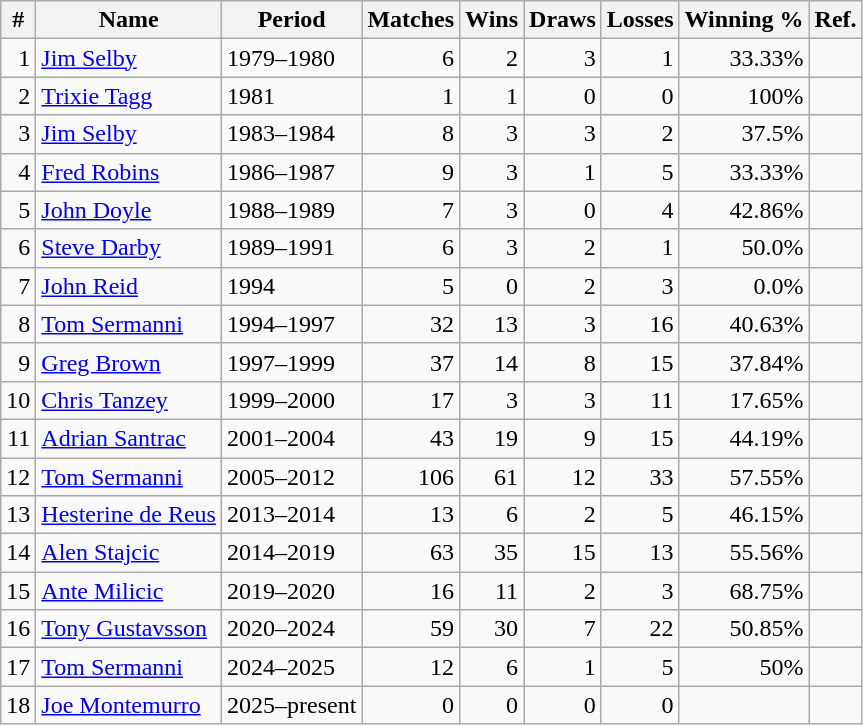<table class="wikitable sortable" style="text-align: right;">
<tr>
<th>#</th>
<th>Name</th>
<th>Period</th>
<th>Matches</th>
<th>Wins</th>
<th>Draws</th>
<th>Losses</th>
<th>Winning %</th>
<th>Ref.</th>
</tr>
<tr>
<td>1</td>
<td style="text-align: left;"> <a href='#'>Jim Selby</a></td>
<td style="text-align: left;">1979–1980</td>
<td>6</td>
<td>2</td>
<td>3</td>
<td>1</td>
<td>33.33%</td>
<td></td>
</tr>
<tr>
<td>2</td>
<td style="text-align: left;"> <a href='#'>Trixie Tagg</a></td>
<td style="text-align: left;">1981</td>
<td>1</td>
<td>1</td>
<td>0</td>
<td>0</td>
<td>100%</td>
<td></td>
</tr>
<tr>
<td>3</td>
<td style="text-align: left;"> <a href='#'>Jim Selby</a></td>
<td style="text-align: left;">1983–1984</td>
<td>8</td>
<td>3</td>
<td>3</td>
<td>2</td>
<td>37.5%</td>
<td></td>
</tr>
<tr>
<td>4</td>
<td style="text-align: left;"> <a href='#'>Fred Robins</a></td>
<td style="text-align: left;">1986–1987</td>
<td>9</td>
<td>3</td>
<td>1</td>
<td>5</td>
<td>33.33%</td>
<td></td>
</tr>
<tr>
<td>5</td>
<td style="text-align: left;"> <a href='#'>John Doyle</a></td>
<td style="text-align: left;">1988–1989</td>
<td>7</td>
<td>3</td>
<td>0</td>
<td>4</td>
<td>42.86%</td>
<td></td>
</tr>
<tr>
<td>6</td>
<td style="text-align: left;"> <a href='#'>Steve Darby</a></td>
<td style="text-align: left;">1989–1991</td>
<td>6</td>
<td>3</td>
<td>2</td>
<td>1</td>
<td>50.0%</td>
<td></td>
</tr>
<tr>
<td>7</td>
<td style="text-align: left;"> <a href='#'>John Reid</a></td>
<td style="text-align: left;">1994</td>
<td>5</td>
<td>0</td>
<td>2</td>
<td>3</td>
<td>0.0%</td>
<td></td>
</tr>
<tr>
<td>8</td>
<td style="text-align: left;"> <a href='#'>Tom Sermanni</a></td>
<td style="text-align: left;">1994–1997</td>
<td>32</td>
<td>13</td>
<td>3</td>
<td>16</td>
<td>40.63%</td>
<td></td>
</tr>
<tr>
<td>9</td>
<td style="text-align: left;"> <a href='#'>Greg Brown</a></td>
<td style="text-align: left;">1997–1999</td>
<td>37</td>
<td>14</td>
<td>8</td>
<td>15</td>
<td>37.84%</td>
<td></td>
</tr>
<tr>
<td>10</td>
<td style="text-align: left;"> <a href='#'>Chris Tanzey</a></td>
<td style="text-align: left;">1999–2000</td>
<td>17</td>
<td>3</td>
<td>3</td>
<td>11</td>
<td>17.65%</td>
<td></td>
</tr>
<tr>
<td>11</td>
<td style="text-align: left;"> <a href='#'>Adrian Santrac</a></td>
<td style="text-align: left;">2001–2004</td>
<td>43</td>
<td>19</td>
<td>9</td>
<td>15</td>
<td>44.19%</td>
<td></td>
</tr>
<tr>
<td>12</td>
<td style="text-align: left;"> <a href='#'>Tom Sermanni</a></td>
<td style="text-align: left;">2005–2012</td>
<td>106</td>
<td>61</td>
<td>12</td>
<td>33</td>
<td>57.55%</td>
<td></td>
</tr>
<tr>
<td>13</td>
<td style="text-align: left;"> <a href='#'>Hesterine de Reus</a></td>
<td style="text-align: left;">2013–2014</td>
<td>13</td>
<td>6</td>
<td>2</td>
<td>5</td>
<td>46.15%</td>
<td></td>
</tr>
<tr>
<td>14</td>
<td style="text-align: left;"> <a href='#'>Alen Stajcic</a></td>
<td style="text-align: left;">2014–2019</td>
<td>63</td>
<td>35</td>
<td>15</td>
<td>13</td>
<td>55.56%</td>
<td></td>
</tr>
<tr>
<td>15</td>
<td style="text-align: left;"> <a href='#'>Ante Milicic</a></td>
<td style="text-align: left;">2019–2020</td>
<td>16</td>
<td>11</td>
<td>2</td>
<td>3</td>
<td>68.75%</td>
<td></td>
</tr>
<tr>
<td>16</td>
<td style="text-align: left;"> <a href='#'>Tony Gustavsson</a></td>
<td style="text-align: left;">2020–2024</td>
<td>59</td>
<td>30</td>
<td>7</td>
<td>22</td>
<td>50.85%</td>
<td></td>
</tr>
<tr>
<td>17</td>
<td style="text-align: left;"> <a href='#'>Tom Sermanni</a></td>
<td style="text-align: left;">2024–2025</td>
<td>12</td>
<td>6</td>
<td>1</td>
<td>5</td>
<td>50%</td>
<td></td>
</tr>
<tr>
<td>18</td>
<td style="text-align: left;"> <a href='#'>Joe Montemurro</a></td>
<td style="text-align: left;">2025–present</td>
<td>0</td>
<td>0</td>
<td>0</td>
<td>0</td>
<td></td>
<td></td>
</tr>
</table>
